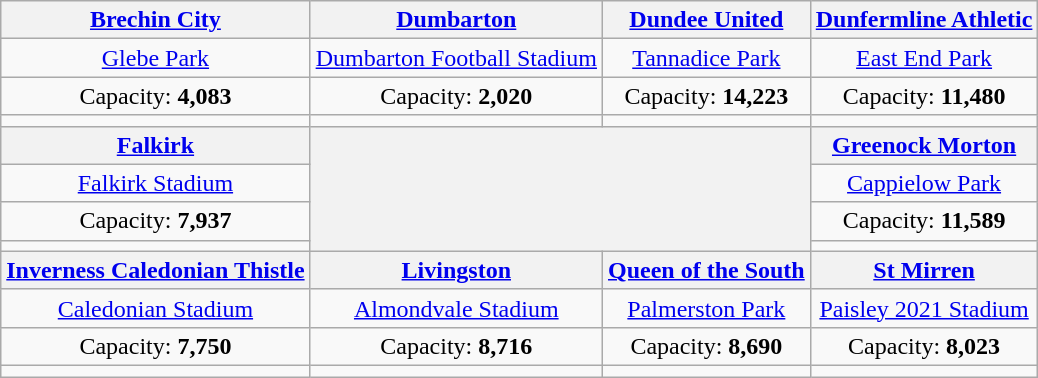<table class="wikitable" style="text-align:center">
<tr>
<th><a href='#'>Brechin City</a></th>
<th><a href='#'>Dumbarton</a></th>
<th><a href='#'>Dundee United</a></th>
<th><a href='#'>Dunfermline Athletic</a></th>
</tr>
<tr>
<td><a href='#'>Glebe Park</a></td>
<td><a href='#'>Dumbarton Football Stadium</a></td>
<td><a href='#'>Tannadice Park</a></td>
<td><a href='#'>East End Park</a></td>
</tr>
<tr>
<td>Capacity: <strong>4,083</strong></td>
<td>Capacity: <strong>2,020</strong></td>
<td>Capacity: <strong>14,223</strong></td>
<td>Capacity: <strong>11,480</strong></td>
</tr>
<tr>
<td></td>
<td></td>
<td></td>
<td></td>
</tr>
<tr>
<th><a href='#'>Falkirk</a></th>
<th colspan=2 rowspan=4><br></th>
<th><a href='#'>Greenock Morton</a></th>
</tr>
<tr>
<td><a href='#'>Falkirk Stadium</a></td>
<td><a href='#'>Cappielow Park</a></td>
</tr>
<tr>
<td>Capacity: <strong>7,937</strong></td>
<td>Capacity: <strong>11,589</strong></td>
</tr>
<tr>
<td></td>
<td></td>
</tr>
<tr>
<th><a href='#'>Inverness Caledonian Thistle</a></th>
<th><a href='#'>Livingston</a></th>
<th><a href='#'>Queen of the South</a></th>
<th><a href='#'>St Mirren</a></th>
</tr>
<tr>
<td><a href='#'>Caledonian Stadium</a></td>
<td><a href='#'>Almondvale Stadium</a></td>
<td><a href='#'>Palmerston Park</a></td>
<td><a href='#'>Paisley 2021 Stadium</a></td>
</tr>
<tr>
<td>Capacity: <strong>7,750</strong></td>
<td>Capacity: <strong>8,716</strong></td>
<td>Capacity: <strong>8,690</strong></td>
<td>Capacity: <strong>8,023</strong></td>
</tr>
<tr>
<td></td>
<td></td>
<td></td>
<td></td>
</tr>
</table>
